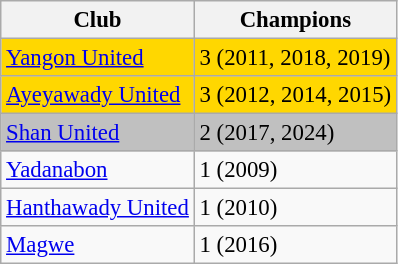<table class="wikitable sortable" style="font-size: 95%; ">
<tr>
<th>Club</th>
<th>Champions</th>
</tr>
<tr ! style="background:gold;">
<td><a href='#'>Yangon United</a></td>
<td>3 (2011, 2018, 2019)</td>
</tr>
<tr ! style="background:gold;">
<td><a href='#'>Ayeyawady United</a></td>
<td>3 (2012, 2014, 2015)</td>
</tr>
<tr ! style="background:silver;">
<td><a href='#'>Shan United</a></td>
<td>2 (2017, 2024)</td>
</tr>
<tr>
<td><a href='#'>Yadanabon</a></td>
<td>1 (2009)</td>
</tr>
<tr>
<td><a href='#'>Hanthawady United</a></td>
<td>1 (2010)</td>
</tr>
<tr>
<td><a href='#'>Magwe</a></td>
<td>1 (2016)</td>
</tr>
</table>
